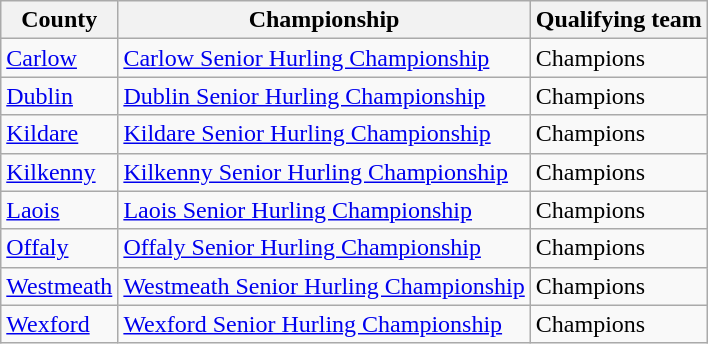<table class=wikitable>
<tr>
<th>County</th>
<th>Championship</th>
<th>Qualifying team</th>
</tr>
<tr>
<td> <a href='#'>Carlow</a></td>
<td><a href='#'>Carlow Senior Hurling Championship</a></td>
<td>Champions</td>
</tr>
<tr>
<td> <a href='#'>Dublin</a></td>
<td><a href='#'>Dublin Senior Hurling Championship</a></td>
<td>Champions</td>
</tr>
<tr>
<td> <a href='#'>Kildare</a></td>
<td><a href='#'>Kildare Senior Hurling Championship</a></td>
<td>Champions</td>
</tr>
<tr>
<td> <a href='#'>Kilkenny</a></td>
<td><a href='#'>Kilkenny Senior Hurling Championship</a></td>
<td>Champions</td>
</tr>
<tr>
<td> <a href='#'>Laois</a></td>
<td><a href='#'>Laois Senior Hurling Championship</a></td>
<td>Champions</td>
</tr>
<tr>
<td> <a href='#'>Offaly</a></td>
<td><a href='#'>Offaly Senior Hurling Championship</a></td>
<td>Champions</td>
</tr>
<tr>
<td> <a href='#'>Westmeath</a></td>
<td><a href='#'>Westmeath Senior Hurling Championship</a></td>
<td>Champions</td>
</tr>
<tr>
<td> <a href='#'>Wexford</a></td>
<td><a href='#'>Wexford Senior Hurling Championship</a></td>
<td>Champions</td>
</tr>
</table>
